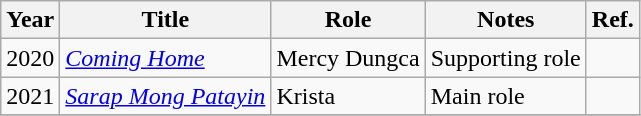<table class="wikitable">
<tr>
<th>Year</th>
<th>Title</th>
<th>Role</th>
<th>Notes</th>
<th>Ref.</th>
</tr>
<tr>
<td>2020</td>
<td><a href='#'><em>Coming Home</em></a></td>
<td>Mercy Dungca</td>
<td>Supporting role</td>
<td></td>
</tr>
<tr>
<td>2021</td>
<td><em><a href='#'>Sarap Mong Patayin</a></em></td>
<td>Krista</td>
<td>Main role</td>
<td></td>
</tr>
<tr>
</tr>
</table>
